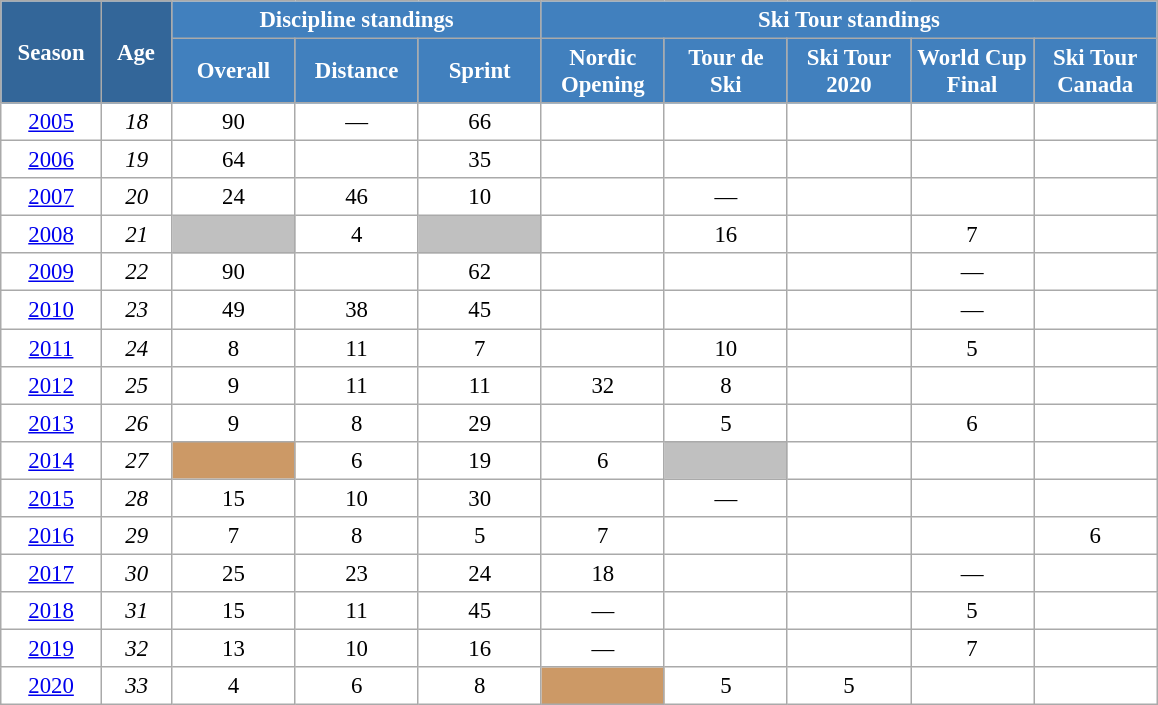<table class="wikitable" style="font-size:95%; text-align:center; border:grey solid 1px; border-collapse:collapse; background:#ffffff;">
<tr>
<th style="background-color:#369; color:white; width:60px;" rowspan="2"> Season </th>
<th style="background-color:#369; color:white; width:40px;" rowspan="2"> Age </th>
<th style="background-color:#4180be; color:white;" colspan="3">Discipline standings</th>
<th style="background-color:#4180be; color:white;" colspan="5">Ski Tour standings</th>
</tr>
<tr>
<th style="background-color:#4180be; color:white; width:75px;">Overall</th>
<th style="background-color:#4180be; color:white; width:75px;">Distance</th>
<th style="background-color:#4180be; color:white; width:75px;">Sprint</th>
<th style="background-color:#4180be; color:white; width:75px;">Nordic<br>Opening</th>
<th style="background-color:#4180be; color:white; width:75px;">Tour de<br>Ski</th>
<th style="background-color:#4180be; color:white; width:75px;">Ski Tour<br>2020</th>
<th style="background-color:#4180be; color:white; width:75px;">World Cup<br>Final</th>
<th style="background-color:#4180be; color:white; width:75px;">Ski Tour<br>Canada</th>
</tr>
<tr>
<td><a href='#'>2005</a></td>
<td><em>18</em></td>
<td>90</td>
<td>—</td>
<td>66</td>
<td></td>
<td></td>
<td></td>
<td></td>
<td></td>
</tr>
<tr>
<td><a href='#'>2006</a></td>
<td><em>19</em></td>
<td>64</td>
<td></td>
<td>35</td>
<td></td>
<td></td>
<td></td>
<td></td>
<td></td>
</tr>
<tr>
<td><a href='#'>2007</a></td>
<td><em>20</em></td>
<td>24</td>
<td>46</td>
<td>10</td>
<td></td>
<td>—</td>
<td></td>
<td></td>
<td></td>
</tr>
<tr>
<td><a href='#'>2008</a></td>
<td><em>21</em></td>
<td style="background:silver;"></td>
<td>4</td>
<td style="background:silver;"></td>
<td></td>
<td>16</td>
<td></td>
<td>7</td>
<td></td>
</tr>
<tr>
<td><a href='#'>2009</a></td>
<td><em>22</em></td>
<td>90</td>
<td></td>
<td>62</td>
<td></td>
<td></td>
<td></td>
<td>—</td>
<td></td>
</tr>
<tr>
<td><a href='#'>2010</a></td>
<td><em>23</em></td>
<td>49</td>
<td>38</td>
<td>45</td>
<td></td>
<td></td>
<td></td>
<td>—</td>
<td></td>
</tr>
<tr>
<td><a href='#'>2011</a></td>
<td><em>24</em></td>
<td>8</td>
<td>11</td>
<td>7</td>
<td></td>
<td>10</td>
<td></td>
<td>5</td>
<td></td>
</tr>
<tr>
<td><a href='#'>2012</a></td>
<td><em>25</em></td>
<td>9</td>
<td>11</td>
<td>11</td>
<td>32</td>
<td>8</td>
<td></td>
<td></td>
<td></td>
</tr>
<tr>
<td><a href='#'>2013</a></td>
<td><em>26</em></td>
<td>9</td>
<td>8</td>
<td>29</td>
<td></td>
<td>5</td>
<td></td>
<td>6</td>
<td></td>
</tr>
<tr>
<td><a href='#'>2014</a></td>
<td><em>27</em></td>
<td style="background:#c96;"></td>
<td>6</td>
<td>19</td>
<td>6</td>
<td style="background:silver;"></td>
<td></td>
<td></td>
<td></td>
</tr>
<tr>
<td><a href='#'>2015</a></td>
<td><em>28</em></td>
<td>15</td>
<td>10</td>
<td>30</td>
<td></td>
<td>—</td>
<td></td>
<td></td>
<td></td>
</tr>
<tr>
<td><a href='#'>2016</a></td>
<td><em>29</em></td>
<td>7</td>
<td>8</td>
<td>5</td>
<td>7</td>
<td></td>
<td></td>
<td></td>
<td>6</td>
</tr>
<tr>
<td><a href='#'>2017</a></td>
<td><em>30</em></td>
<td>25</td>
<td>23</td>
<td>24</td>
<td>18</td>
<td></td>
<td></td>
<td>—</td>
<td></td>
</tr>
<tr>
<td><a href='#'>2018</a></td>
<td><em>31</em></td>
<td>15</td>
<td>11</td>
<td>45</td>
<td>—</td>
<td></td>
<td></td>
<td>5</td>
<td></td>
</tr>
<tr>
<td><a href='#'>2019</a></td>
<td><em>32</em></td>
<td>13</td>
<td>10</td>
<td>16</td>
<td>—</td>
<td></td>
<td></td>
<td>7</td>
<td></td>
</tr>
<tr>
<td><a href='#'>2020</a></td>
<td><em>33</em></td>
<td>4</td>
<td>6</td>
<td>8</td>
<td style="background:#c96;"></td>
<td>5</td>
<td>5</td>
<td></td>
<td></td>
</tr>
</table>
